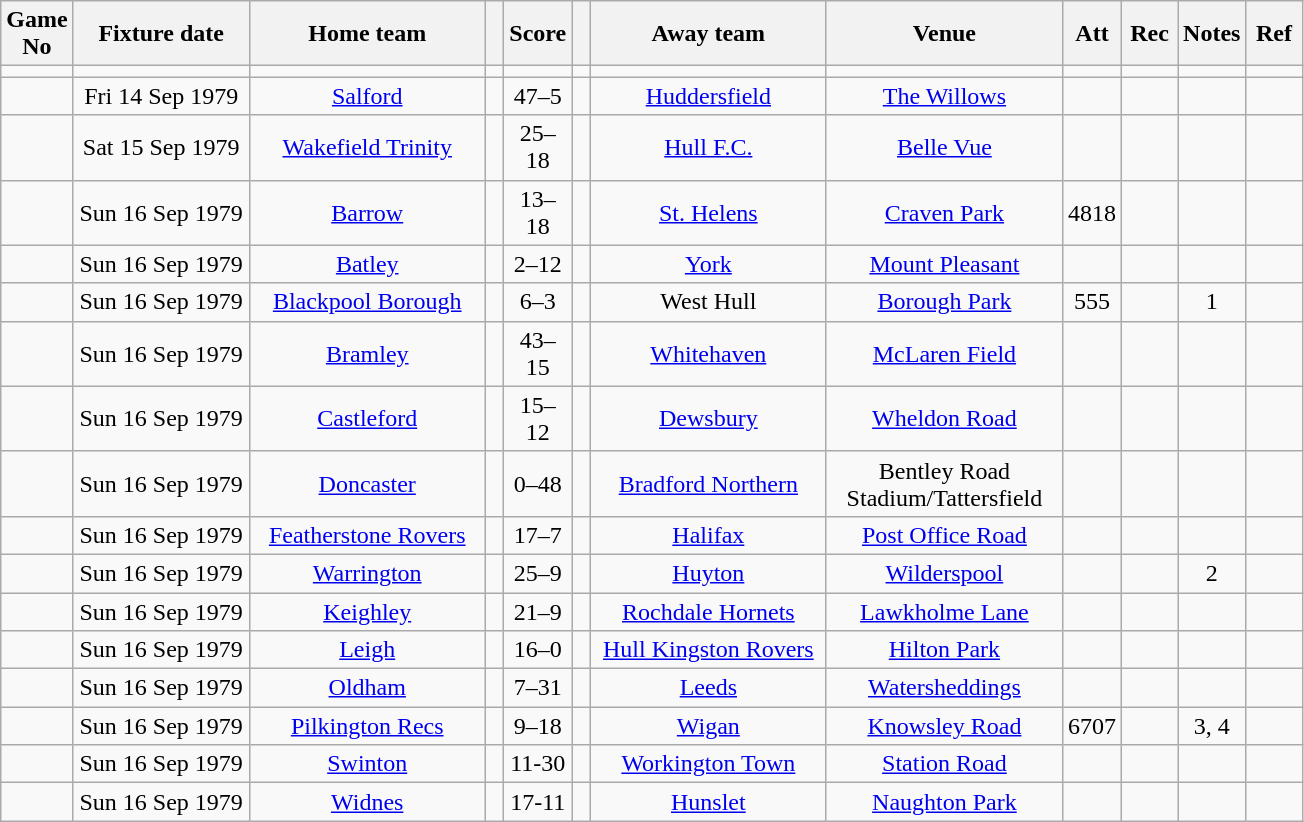<table class="wikitable" style="text-align:center;">
<tr>
<th width=10 abbr="No">Game No</th>
<th width=110 abbr="Date">Fixture date</th>
<th width=150 abbr="Home team">Home team</th>
<th width=5 abbr="space"></th>
<th width=20 abbr="Score">Score</th>
<th width=5 abbr="space"></th>
<th width=150 abbr="Away team">Away team</th>
<th width=150 abbr="Venue">Venue</th>
<th width=30 abbr="Att">Att</th>
<th width=30 abbr="Rec">Rec</th>
<th width=20 abbr="Notes">Notes</th>
<th width=30 abbr="Ref">Ref</th>
</tr>
<tr>
<td></td>
<td></td>
<td></td>
<td></td>
<td></td>
<td></td>
<td></td>
<td></td>
<td></td>
<td></td>
<td></td>
<td></td>
</tr>
<tr>
<td></td>
<td>Fri 14 Sep 1979</td>
<td><a href='#'>Salford</a></td>
<td></td>
<td>47–5</td>
<td></td>
<td><a href='#'>Huddersfield</a></td>
<td><a href='#'>The Willows</a></td>
<td></td>
<td></td>
<td></td>
<td></td>
</tr>
<tr>
<td></td>
<td>Sat 15 Sep 1979</td>
<td><a href='#'>Wakefield Trinity</a></td>
<td></td>
<td>25–18</td>
<td></td>
<td><a href='#'>Hull F.C.</a></td>
<td><a href='#'>Belle Vue</a></td>
<td></td>
<td></td>
<td></td>
<td></td>
</tr>
<tr>
<td></td>
<td>Sun 16 Sep 1979</td>
<td><a href='#'>Barrow</a></td>
<td></td>
<td>13–18</td>
<td></td>
<td><a href='#'>St. Helens</a></td>
<td><a href='#'>Craven Park</a></td>
<td>4818</td>
<td></td>
<td></td>
<td></td>
</tr>
<tr>
<td></td>
<td>Sun 16 Sep 1979</td>
<td><a href='#'>Batley</a></td>
<td></td>
<td>2–12</td>
<td></td>
<td><a href='#'>York</a></td>
<td><a href='#'>Mount Pleasant</a></td>
<td></td>
<td></td>
<td></td>
<td></td>
</tr>
<tr>
<td></td>
<td>Sun 16 Sep 1979</td>
<td><a href='#'>Blackpool Borough</a></td>
<td></td>
<td>6–3</td>
<td></td>
<td>West Hull</td>
<td><a href='#'>Borough Park</a></td>
<td>555</td>
<td></td>
<td>1</td>
<td></td>
</tr>
<tr>
<td></td>
<td>Sun 16 Sep 1979</td>
<td><a href='#'>Bramley</a></td>
<td></td>
<td>43–15</td>
<td></td>
<td><a href='#'>Whitehaven</a></td>
<td><a href='#'>McLaren Field</a></td>
<td></td>
<td></td>
<td></td>
<td></td>
</tr>
<tr>
<td></td>
<td>Sun 16 Sep 1979</td>
<td><a href='#'>Castleford</a></td>
<td></td>
<td>15–12</td>
<td></td>
<td><a href='#'>Dewsbury</a></td>
<td><a href='#'>Wheldon Road</a></td>
<td></td>
<td></td>
<td></td>
<td></td>
</tr>
<tr>
<td></td>
<td>Sun 16 Sep 1979</td>
<td><a href='#'>Doncaster</a></td>
<td></td>
<td>0–48</td>
<td></td>
<td><a href='#'>Bradford Northern</a></td>
<td>Bentley Road Stadium/Tattersfield</td>
<td></td>
<td></td>
<td></td>
<td></td>
</tr>
<tr>
<td></td>
<td>Sun 16 Sep 1979</td>
<td><a href='#'>Featherstone Rovers</a></td>
<td></td>
<td>17–7</td>
<td></td>
<td><a href='#'>Halifax</a></td>
<td><a href='#'>Post Office Road</a></td>
<td></td>
<td></td>
<td></td>
<td></td>
</tr>
<tr>
<td></td>
<td>Sun 16 Sep 1979</td>
<td><a href='#'>Warrington</a></td>
<td></td>
<td>25–9</td>
<td></td>
<td><a href='#'>Huyton</a></td>
<td><a href='#'>Wilderspool</a></td>
<td></td>
<td></td>
<td>2</td>
<td></td>
</tr>
<tr>
<td></td>
<td>Sun 16 Sep 1979</td>
<td><a href='#'>Keighley</a></td>
<td></td>
<td>21–9</td>
<td></td>
<td><a href='#'>Rochdale Hornets</a></td>
<td><a href='#'>Lawkholme Lane</a></td>
<td></td>
<td></td>
<td></td>
<td></td>
</tr>
<tr>
<td></td>
<td>Sun 16 Sep 1979</td>
<td><a href='#'>Leigh</a></td>
<td></td>
<td>16–0</td>
<td></td>
<td><a href='#'>Hull Kingston Rovers</a></td>
<td><a href='#'>Hilton Park</a></td>
<td></td>
<td></td>
<td></td>
<td></td>
</tr>
<tr>
<td></td>
<td>Sun 16 Sep 1979</td>
<td><a href='#'>Oldham</a></td>
<td></td>
<td>7–31</td>
<td></td>
<td><a href='#'>Leeds</a></td>
<td><a href='#'>Watersheddings</a></td>
<td></td>
<td></td>
<td></td>
<td></td>
</tr>
<tr>
<td></td>
<td>Sun 16 Sep 1979</td>
<td><a href='#'>Pilkington Recs</a></td>
<td></td>
<td>9–18</td>
<td></td>
<td><a href='#'>Wigan</a></td>
<td><a href='#'>Knowsley Road</a></td>
<td>6707</td>
<td></td>
<td>3, 4</td>
<td></td>
</tr>
<tr>
<td></td>
<td>Sun 16 Sep 1979</td>
<td><a href='#'>Swinton</a></td>
<td></td>
<td>11-30</td>
<td></td>
<td><a href='#'>Workington Town</a></td>
<td><a href='#'>Station Road</a></td>
<td></td>
<td></td>
<td></td>
<td></td>
</tr>
<tr>
<td></td>
<td>Sun 16 Sep 1979</td>
<td><a href='#'>Widnes</a></td>
<td></td>
<td>17-11</td>
<td></td>
<td><a href='#'>Hunslet</a></td>
<td><a href='#'>Naughton Park</a></td>
<td></td>
<td></td>
<td></td>
<td></td>
</tr>
</table>
